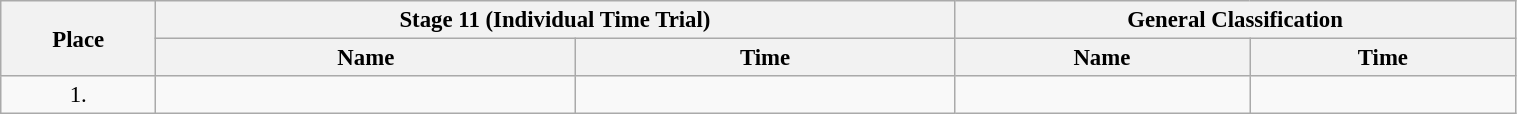<table class=wikitable style="font-size:95%" width="80%">
<tr>
<th rowspan="2">Place</th>
<th colspan="2">Stage 11 (Individual Time Trial)</th>
<th colspan="2">General Classification</th>
</tr>
<tr>
<th>Name</th>
<th>Time</th>
<th>Name</th>
<th>Time</th>
</tr>
<tr>
<td align="center">1.</td>
<td></td>
<td></td>
<td></td>
<td></td>
</tr>
</table>
